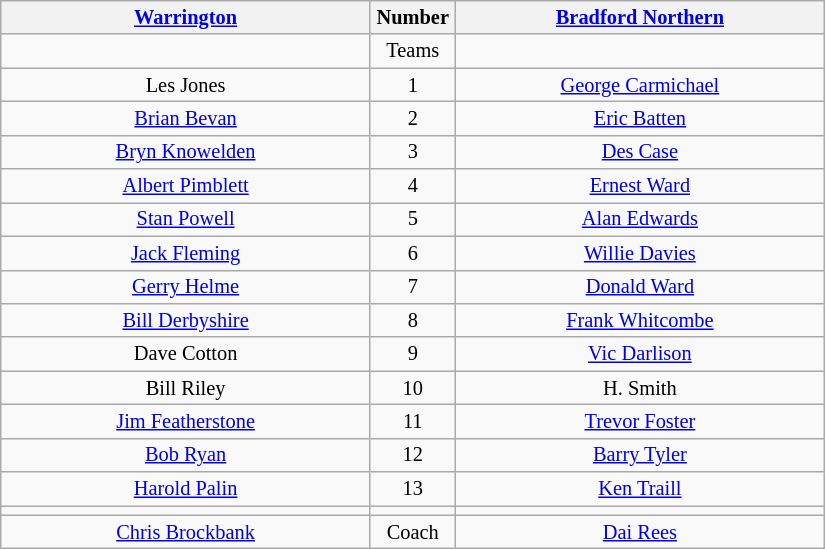<table class="wikitable" style="text-align:center; font-size: 85%">
<tr>
<th width=240 abbr=winner><a href='#'>Warrington</a></th>
<th width=50 abbr="Number">Number</th>
<th width=240 abbr=runner-up><a href='#'>Bradford Northern</a></th>
</tr>
<tr>
<td></td>
<td>Teams</td>
<td></td>
</tr>
<tr>
<td>Les Jones</td>
<td>1</td>
<td><a href='#'>George Carmichael</a></td>
</tr>
<tr>
<td><a href='#'>Brian Bevan</a></td>
<td>2</td>
<td><a href='#'>Eric Batten</a></td>
</tr>
<tr>
<td><a href='#'>Bryn Knowelden</a></td>
<td>3</td>
<td><a href='#'>Des Case</a></td>
</tr>
<tr>
<td><a href='#'>Albert Pimblett</a></td>
<td>4</td>
<td><a href='#'>Ernest Ward</a></td>
</tr>
<tr>
<td><a href='#'>Stan Powell</a></td>
<td>5</td>
<td><a href='#'>Alan Edwards</a></td>
</tr>
<tr>
<td><a href='#'>Jack Fleming</a></td>
<td>6</td>
<td><a href='#'>Willie Davies</a></td>
</tr>
<tr>
<td><a href='#'>Gerry Helme</a></td>
<td>7</td>
<td><a href='#'>Donald Ward</a></td>
</tr>
<tr>
<td><a href='#'>Bill Derbyshire</a></td>
<td>8</td>
<td><a href='#'>Frank Whitcombe</a></td>
</tr>
<tr>
<td>Dave Cotton</td>
<td>9</td>
<td><a href='#'>Vic Darlison</a></td>
</tr>
<tr>
<td>Bill Riley</td>
<td>10</td>
<td>H. Smith</td>
</tr>
<tr>
<td><a href='#'>Jim Featherstone</a></td>
<td>11</td>
<td><a href='#'>Trevor Foster</a></td>
</tr>
<tr>
<td><a href='#'>Bob Ryan</a></td>
<td>12</td>
<td><a href='#'>Barry Tyler</a></td>
</tr>
<tr>
<td><a href='#'>Harold Palin</a></td>
<td>13</td>
<td><a href='#'>Ken Traill</a></td>
</tr>
<tr>
<td></td>
<td></td>
<td></td>
</tr>
<tr>
<td><a href='#'>Chris Brockbank</a></td>
<td>Coach</td>
<td><a href='#'>Dai Rees</a></td>
</tr>
</table>
